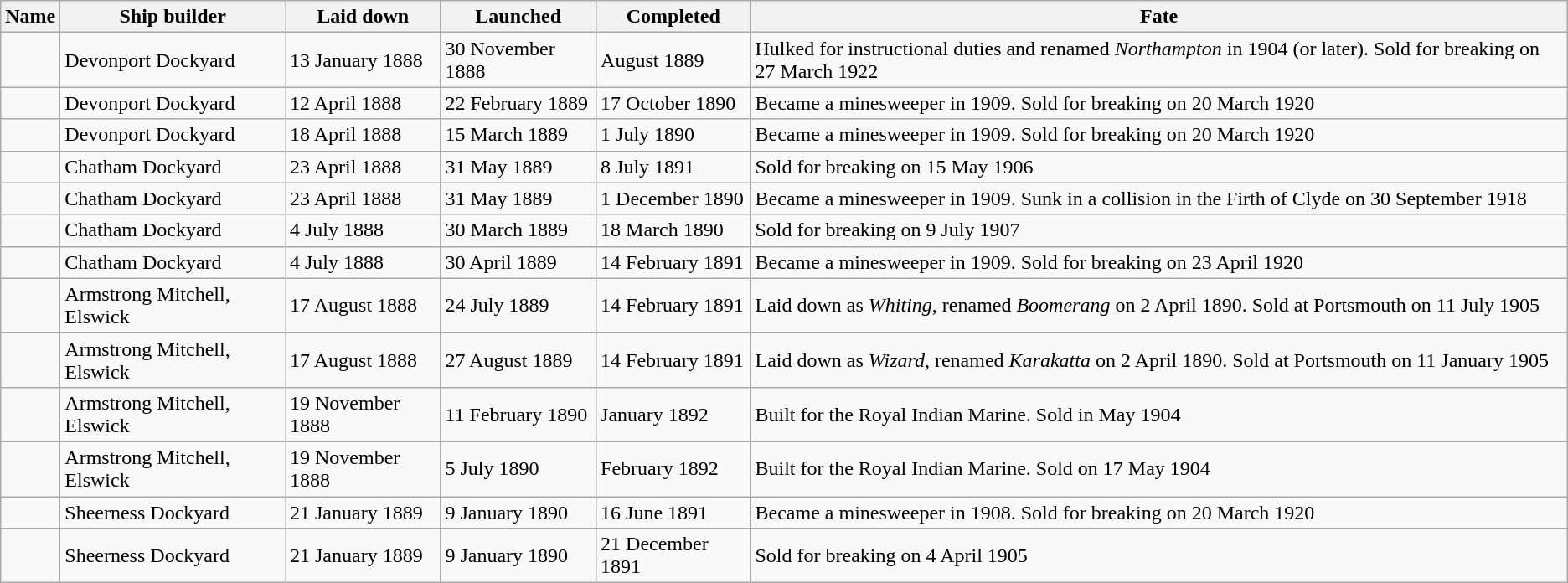<table class="wikitable" style="text-align:left">
<tr>
<th>Name</th>
<th>Ship builder</th>
<th>Laid down</th>
<th>Launched</th>
<th>Completed</th>
<th>Fate</th>
</tr>
<tr>
<td></td>
<td>Devonport Dockyard</td>
<td>13 January 1888</td>
<td>30 November 1888</td>
<td>August 1889</td>
<td>Hulked for instructional duties and renamed <em>Northampton</em> in 1904 (or later). Sold for breaking on 27 March 1922</td>
</tr>
<tr>
<td></td>
<td>Devonport Dockyard</td>
<td>12 April 1888</td>
<td>22 February 1889</td>
<td>17 October 1890</td>
<td>Became a minesweeper in 1909. Sold for breaking on 20 March 1920</td>
</tr>
<tr>
<td></td>
<td>Devonport Dockyard</td>
<td>18 April 1888</td>
<td>15 March 1889</td>
<td>1 July 1890</td>
<td>Became a minesweeper in 1909. Sold for breaking on 20 March 1920</td>
</tr>
<tr>
<td></td>
<td>Chatham Dockyard</td>
<td>23 April 1888</td>
<td>31 May 1889</td>
<td>8 July 1891</td>
<td>Sold for breaking on 15 May 1906</td>
</tr>
<tr>
<td></td>
<td>Chatham Dockyard</td>
<td>23 April 1888</td>
<td>31 May 1889</td>
<td>1 December 1890</td>
<td>Became a minesweeper in 1909. Sunk in a collision in the Firth of Clyde on 30 September 1918</td>
</tr>
<tr>
<td></td>
<td>Chatham Dockyard</td>
<td>4 July 1888</td>
<td>30 March 1889</td>
<td>18 March 1890</td>
<td>Sold for breaking on 9 July 1907</td>
</tr>
<tr>
<td></td>
<td>Chatham Dockyard</td>
<td>4 July 1888</td>
<td>30 April 1889</td>
<td>14 February 1891</td>
<td>Became a minesweeper in 1909. Sold for breaking on 23 April 1920</td>
</tr>
<tr>
<td></td>
<td>Armstrong Mitchell, Elswick</td>
<td>17 August 1888</td>
<td>24 July 1889</td>
<td>14 February 1891</td>
<td>Laid down as <em>Whiting</em>, renamed <em>Boomerang</em> on 2 April 1890. Sold at Portsmouth on 11 July 1905</td>
</tr>
<tr>
<td></td>
<td>Armstrong Mitchell, Elswick</td>
<td>17 August 1888</td>
<td>27 August 1889</td>
<td>14 February 1891</td>
<td>Laid down as <em>Wizard</em>, renamed <em>Karakatta</em> on 2 April 1890. Sold at Portsmouth on 11 January 1905</td>
</tr>
<tr>
<td></td>
<td>Armstrong Mitchell, Elswick</td>
<td>19 November 1888</td>
<td>11 February 1890</td>
<td>January 1892</td>
<td>Built for the Royal Indian Marine. Sold in May 1904</td>
</tr>
<tr>
<td></td>
<td>Armstrong Mitchell, Elswick</td>
<td>19 November 1888</td>
<td>5 July 1890</td>
<td>February 1892</td>
<td>Built for the Royal Indian Marine. Sold on 17 May 1904</td>
</tr>
<tr>
<td></td>
<td>Sheerness Dockyard</td>
<td>21 January 1889</td>
<td>9 January 1890</td>
<td>16 June 1891</td>
<td>Became a minesweeper in 1908. Sold for breaking on 20 March 1920</td>
</tr>
<tr>
<td></td>
<td>Sheerness Dockyard</td>
<td>21 January 1889</td>
<td>9 January 1890</td>
<td>21 December 1891</td>
<td>Sold for breaking on 4 April 1905</td>
</tr>
</table>
